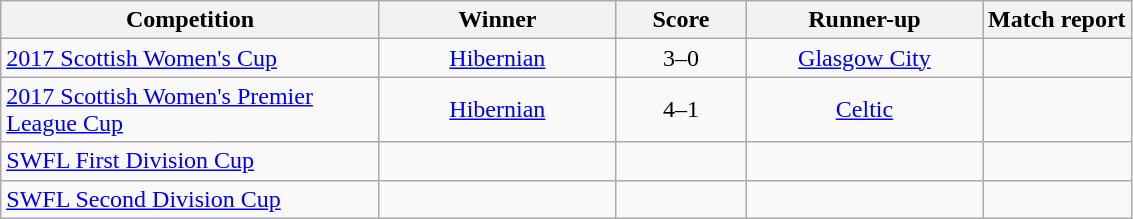<table class="wikitable" style="text-align:center">
<tr>
<th width=245>Competition</th>
<th width=150>Winner</th>
<th width=80>Score</th>
<th width=150>Runner-up</th>
<th>Match report</th>
</tr>
<tr>
<td align=left><a href='#'>2017 Scottish Women's Cup</a></td>
<td><a href='#'>Hibernian</a></td>
<td>3–0</td>
<td><a href='#'>Glasgow City</a></td>
<td></td>
</tr>
<tr>
<td align=left><a href='#'>2017 Scottish Women's Premier League Cup</a></td>
<td><a href='#'>Hibernian</a></td>
<td>4–1</td>
<td><a href='#'>Celtic</a></td>
<td></td>
</tr>
<tr>
<td align=left><a href='#'>SWFL First Division Cup</a></td>
<td></td>
<td></td>
<td></td>
<td></td>
</tr>
<tr>
<td align=left><a href='#'>SWFL Second Division Cup</a></td>
<td></td>
<td></td>
<td></td>
<td></td>
</tr>
</table>
